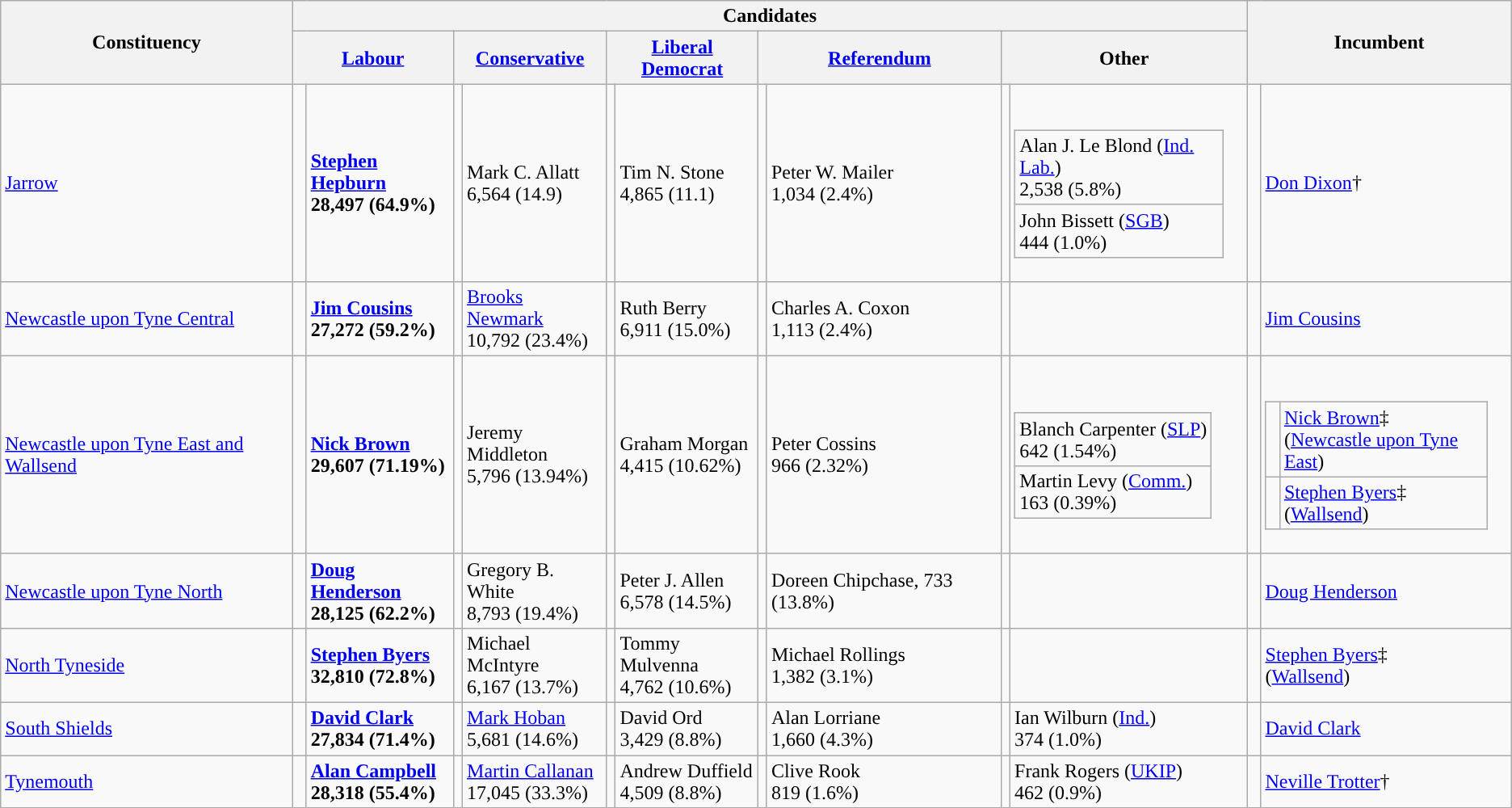<table class="wikitable">
<tr>
<th rowspan="2">Constituency</th>
<th colspan="10">Candidates</th>
<th colspan="2" rowspan="2">Incumbent</th>
</tr>
<tr>
<th colspan="2"><a href='#'>Labour</a></th>
<th colspan="2"><a href='#'>Conservative</a></th>
<th colspan="2"><a href='#'>Liberal Democrat</a></th>
<th colspan="2"><a href='#'>Referendum</a></th>
<th colspan="2">Other</th>
</tr>
<tr>
<td><a href='#'>Jarrow</a></td>
<td style="color:inherit;background:"> </td>
<td><strong><a href='#'>Stephen Hepburn</a></strong><br><strong>28,497 (64.9%)</strong></td>
<td></td>
<td>Mark C. Allatt<br>6,564 (14.9)</td>
<td></td>
<td>Tim N. Stone<br>4,865 (11.1)</td>
<td></td>
<td>Peter W. Mailer<br>1,034 (2.4%)</td>
<td></td>
<td><br><table class="wikitable">
<tr>
<td>Alan J. Le Blond (<a href='#'>Ind. Lab.</a>)<br>2,538 (5.8%)</td>
</tr>
<tr>
<td>John Bissett (<a href='#'>SGB</a>)<br>444 (1.0%)</td>
</tr>
</table>
</td>
<td style="color:inherit;background:"> </td>
<td><a href='#'>Don Dixon</a>†</td>
</tr>
<tr>
<td><a href='#'>Newcastle upon Tyne Central</a></td>
<td style="color:inherit;background:"> </td>
<td><strong><a href='#'>Jim Cousins</a></strong><br><strong>27,272 (59.2%)</strong></td>
<td></td>
<td><a href='#'>Brooks Newmark</a><br>10,792 (23.4%)</td>
<td></td>
<td>Ruth Berry<br>6,911 (15.0%)</td>
<td></td>
<td>Charles A. Coxon<br>1,113 (2.4%)</td>
<td></td>
<td></td>
<td style="color:inherit;background:"> </td>
<td><a href='#'>Jim Cousins</a></td>
</tr>
<tr>
<td><a href='#'>Newcastle upon Tyne East and Wallsend</a></td>
<td style="color:inherit;background:"> </td>
<td><strong><a href='#'>Nick Brown</a></strong><br><strong>29,607 (71.19%)</strong></td>
<td></td>
<td>Jeremy Middleton<br>5,796 (13.94%)</td>
<td></td>
<td>Graham Morgan<br>4,415 (10.62%)</td>
<td></td>
<td>Peter Cossins<br>966 (2.32%)</td>
<td></td>
<td><br><table class="wikitable">
<tr>
<td>Blanch Carpenter (<a href='#'>SLP</a>)<br>642 (1.54%)</td>
</tr>
<tr>
<td>Martin Levy (<a href='#'>Comm.</a>)<br>163 (0.39%)</td>
</tr>
</table>
</td>
<td style="color:inherit;background:"> </td>
<td><br><table class="wikitable">
<tr>
<td style="color:inherit;background:"> </td>
<td><a href='#'>Nick Brown</a>‡<br>(<a href='#'>Newcastle upon Tyne East</a>)</td>
</tr>
<tr>
<td style="color:inherit;background:"> </td>
<td><a href='#'>Stephen Byers</a>‡<br>(<a href='#'>Wallsend</a>)</td>
</tr>
</table>
</td>
</tr>
<tr>
<td><a href='#'>Newcastle upon Tyne North</a></td>
<td style="color:inherit;background:"> </td>
<td><strong><a href='#'>Doug Henderson</a></strong><br><strong>28,125 (62.2%)</strong></td>
<td></td>
<td>Gregory B. White<br>8,793 (19.4%)</td>
<td></td>
<td>Peter J. Allen<br>6,578 (14.5%)</td>
<td></td>
<td>Doreen Chipchase, 733 (13.8%)</td>
<td></td>
<td></td>
<td style="color:inherit;background:"> </td>
<td><a href='#'>Doug Henderson</a></td>
</tr>
<tr>
<td><a href='#'>North Tyneside</a></td>
<td style="color:inherit;background:"> </td>
<td><strong><a href='#'>Stephen Byers</a></strong><br><strong>32,810 (72.8%)</strong></td>
<td></td>
<td>Michael McIntyre<br>6,167 (13.7%)</td>
<td></td>
<td>Tommy Mulvenna<br>4,762 (10.6%)</td>
<td></td>
<td>Michael Rollings<br>1,382 (3.1%)</td>
<td></td>
<td></td>
<td style="color:inherit;background:"> </td>
<td><a href='#'>Stephen Byers</a>‡<br>(<a href='#'>Wallsend</a>)</td>
</tr>
<tr>
<td><a href='#'>South Shields</a></td>
<td style="color:inherit;background:"> </td>
<td><strong><a href='#'>David Clark</a></strong><br><strong>27,834 (71.4%)</strong></td>
<td></td>
<td><a href='#'>Mark Hoban</a><br>5,681 (14.6%)</td>
<td></td>
<td>David Ord<br>3,429 (8.8%)</td>
<td></td>
<td>Alan Lorriane<br>1,660 (4.3%)</td>
<td></td>
<td>Ian Wilburn (<a href='#'>Ind.</a>)<br>374 (1.0%)</td>
<td style="color:inherit;background:"> </td>
<td><a href='#'>David Clark</a></td>
</tr>
<tr>
<td><a href='#'>Tynemouth</a></td>
<td style="color:inherit;background:"> </td>
<td><strong><a href='#'>Alan Campbell</a></strong><br><strong>28,318 (55.4%)</strong></td>
<td></td>
<td><a href='#'>Martin Callanan</a><br>17,045 (33.3%)</td>
<td></td>
<td>Andrew Duffield<br>4,509 (8.8%)</td>
<td></td>
<td>Clive Rook<br>819 (1.6%)</td>
<td></td>
<td>Frank Rogers (<a href='#'>UKIP</a>)<br>462 (0.9%)</td>
<td style="color:inherit;background:"> </td>
<td><a href='#'>Neville Trotter</a>†</td>
</tr>
</table>
